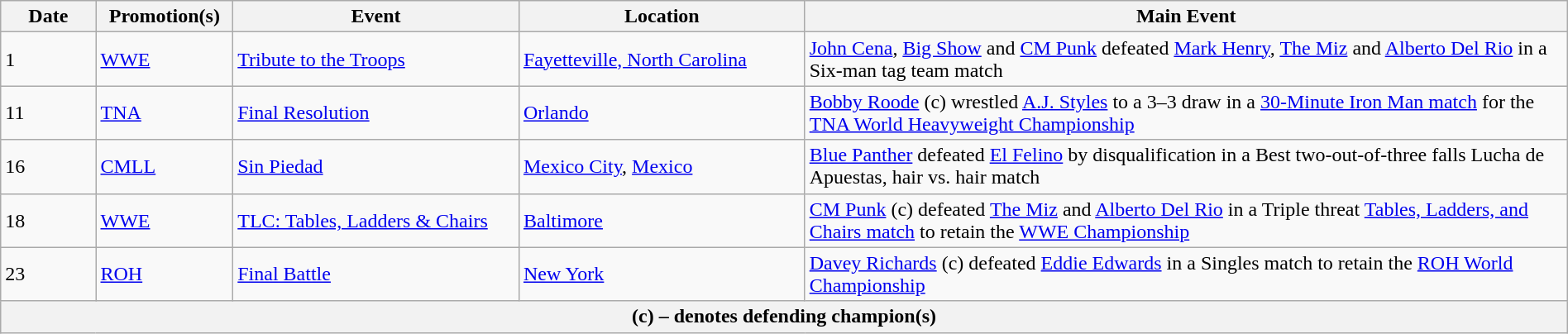<table class="wikitable" style="width:100%;">
<tr>
<th width=5%>Date</th>
<th width=5%>Promotion(s)</th>
<th width=15%>Event</th>
<th width=15%>Location</th>
<th width=40%>Main Event</th>
</tr>
<tr>
<td>1</td>
<td><a href='#'>WWE</a></td>
<td><a href='#'>Tribute to the Troops</a></td>
<td><a href='#'>Fayetteville, North Carolina</a></td>
<td><a href='#'>John Cena</a>, <a href='#'>Big Show</a> and <a href='#'>CM Punk</a> defeated <a href='#'>Mark Henry</a>, <a href='#'>The Miz</a> and <a href='#'>Alberto Del Rio</a> in a Six-man tag team match</td>
</tr>
<tr>
<td>11</td>
<td><a href='#'>TNA</a></td>
<td><a href='#'>Final Resolution</a></td>
<td><a href='#'>Orlando</a></td>
<td><a href='#'>Bobby Roode</a> (c) wrestled <a href='#'>A.J. Styles</a> to a 3–3 draw in a <a href='#'>30-Minute Iron Man match</a> for the <a href='#'>TNA World Heavyweight Championship</a></td>
</tr>
<tr>
<td>16</td>
<td><a href='#'>CMLL</a></td>
<td><a href='#'>Sin Piedad</a></td>
<td><a href='#'>Mexico City</a>, <a href='#'>Mexico</a></td>
<td><a href='#'>Blue Panther</a> defeated <a href='#'>El Felino</a> by disqualification in a Best two-out-of-three falls Lucha de Apuestas, hair vs. hair match</td>
</tr>
<tr>
<td>18</td>
<td><a href='#'>WWE</a></td>
<td><a href='#'>TLC: Tables, Ladders & Chairs</a></td>
<td><a href='#'>Baltimore</a></td>
<td><a href='#'>CM Punk</a> (c) defeated <a href='#'>The Miz</a> and <a href='#'>Alberto Del Rio</a> in a Triple threat <a href='#'>Tables, Ladders, and Chairs match</a> to retain the <a href='#'>WWE Championship</a></td>
</tr>
<tr>
<td>23</td>
<td><a href='#'>ROH</a></td>
<td><a href='#'>Final Battle</a></td>
<td><a href='#'>New York</a></td>
<td><a href='#'>Davey Richards</a> (c) defeated <a href='#'>Eddie Edwards</a> in a Singles match to retain the <a href='#'>ROH World Championship</a></td>
</tr>
<tr>
<th colspan="6">(c) – denotes defending champion(s)</th>
</tr>
</table>
